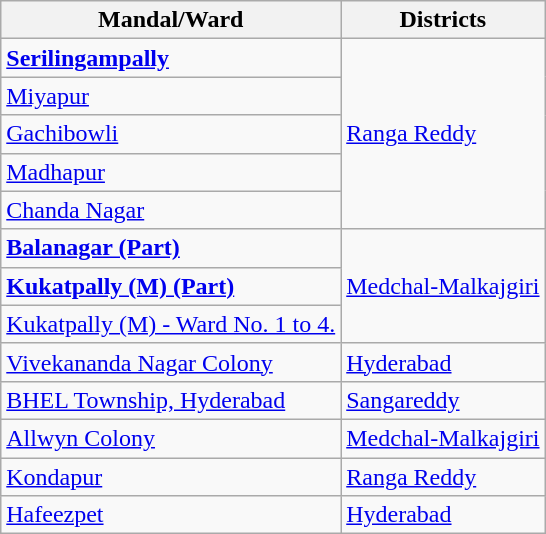<table class="wikitable sortable static-row-numbers static-row-header-hash">
<tr>
<th>Mandal/Ward</th>
<th>Districts</th>
</tr>
<tr>
<td><strong><a href='#'>Serilingampally</a></strong></td>
<td rowspan=5><a href='#'>Ranga Reddy</a></td>
</tr>
<tr>
<td><a href='#'>Miyapur</a></td>
</tr>
<tr>
<td><a href='#'>Gachibowli</a></td>
</tr>
<tr>
<td><a href='#'>Madhapur</a></td>
</tr>
<tr>
<td><a href='#'>Chanda Nagar</a></td>
</tr>
<tr>
<td><strong><a href='#'>Balanagar (Part)</a></strong></td>
<td rowspan=3><a href='#'>Medchal-Malkajgiri</a></td>
</tr>
<tr>
<td><strong><a href='#'>Kukatpally (M) (Part)</a></strong></td>
</tr>
<tr>
<td><a href='#'>Kukatpally (M) - Ward No. 1 to 4.</a></td>
</tr>
<tr>
<td><a href='#'>Vivekananda Nagar Colony</a></td>
<td><a href='#'>Hyderabad</a></td>
</tr>
<tr>
<td><a href='#'>BHEL Township, Hyderabad</a></td>
<td><a href='#'>Sangareddy</a></td>
</tr>
<tr>
<td><a href='#'>Allwyn Colony</a></td>
<td><a href='#'>Medchal-Malkajgiri</a></td>
</tr>
<tr>
<td><a href='#'>Kondapur</a></td>
<td><a href='#'>Ranga Reddy</a></td>
</tr>
<tr>
<td><a href='#'>Hafeezpet</a></td>
<td><a href='#'>Hyderabad</a></td>
</tr>
</table>
